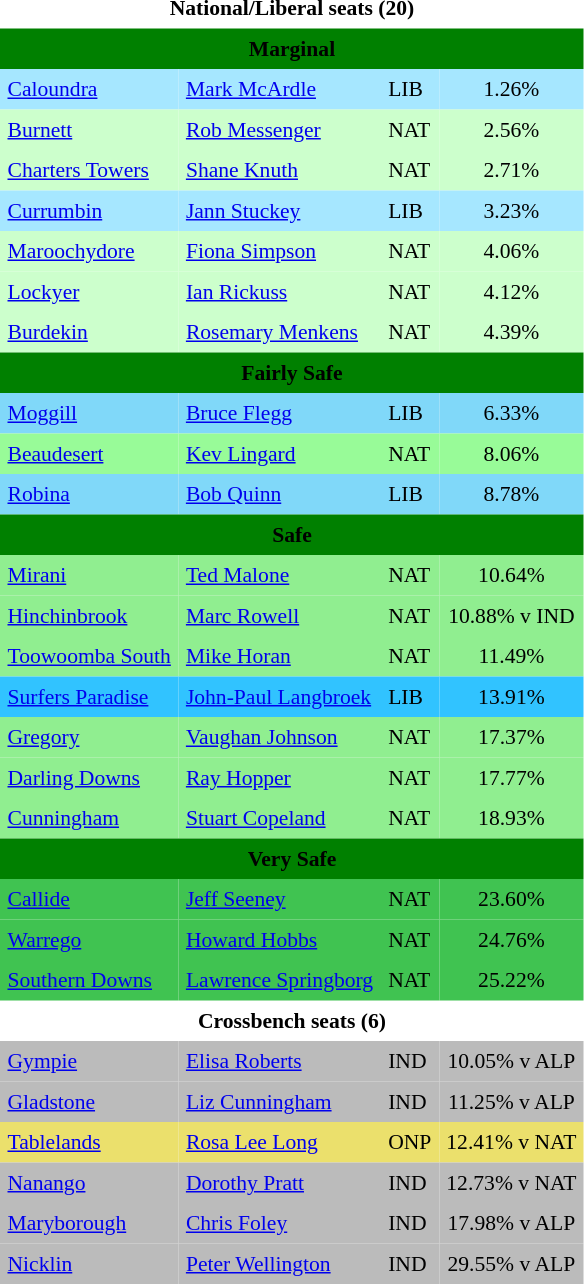<table class="toccolours" align="left" cellpadding="5" cellspacing="0" style="margin-right: .5em; margin-top:.4em;font-size: 90%;">
<tr>
<td COLSPAN=4 align="center"><strong>National/Liberal seats (20)</strong></td>
</tr>
<tr>
<td COLSPAN=4 align="center" bgcolor="Green"><span><strong>Marginal</strong></span></td>
</tr>
<tr>
<td align="left" bgcolor="A6E7FF"><a href='#'>Caloundra</a></td>
<td align="left" bgcolor="A6E7FF"><a href='#'>Mark McArdle</a></td>
<td align="left" bgcolor="A6E7FF">LIB</td>
<td align="center" bgcolor="A6E7FF">1.26%</td>
</tr>
<tr>
<td align="left" bgcolor="CCFFCC"><a href='#'>Burnett</a></td>
<td align="left" bgcolor="CCFFCC"><a href='#'>Rob Messenger</a></td>
<td align="left" bgcolor="CCFFCC">NAT</td>
<td align="center" bgcolor="CCFFCC">2.56%</td>
</tr>
<tr>
<td align="left" bgcolor="CCFFCC"><a href='#'>Charters Towers</a></td>
<td align="left" bgcolor="CCFFCC"><a href='#'>Shane Knuth</a></td>
<td align="left" bgcolor="CCFFCC">NAT</td>
<td align="center" bgcolor="CCFFCC">2.71%</td>
</tr>
<tr>
<td align="left" bgcolor="A6E7FF"><a href='#'>Currumbin</a></td>
<td align="left" bgcolor="A6E7FF"><a href='#'>Jann Stuckey</a></td>
<td align="left" bgcolor="A6E7FF">LIB</td>
<td align="center" bgcolor="A6E7FF">3.23%</td>
</tr>
<tr>
<td align="left" bgcolor="CCFFCC"><a href='#'>Maroochydore</a></td>
<td align="left" bgcolor="CCFFCC"><a href='#'>Fiona Simpson</a></td>
<td align="left" bgcolor="CCFFCC">NAT</td>
<td align="center" bgcolor="CCFFCC">4.06%</td>
</tr>
<tr>
<td align="left" bgcolor="CCFFCC"><a href='#'>Lockyer</a></td>
<td align="left" bgcolor="CCFFCC"><a href='#'>Ian Rickuss</a></td>
<td align="left" bgcolor="CCFFCC">NAT</td>
<td align="center" bgcolor="CCFFCC">4.12%</td>
</tr>
<tr>
<td align="left" bgcolor="CCFFCC"><a href='#'>Burdekin</a></td>
<td align="left" bgcolor="CCFFCC"><a href='#'>Rosemary Menkens</a></td>
<td align="left" bgcolor="CCFFCC">NAT</td>
<td align="center" bgcolor="CCFFCC">4.39%</td>
</tr>
<tr>
<td COLSPAN=4 align="center" bgcolor="green"><span><strong>Fairly Safe</strong></span></td>
</tr>
<tr>
<td align="left" bgcolor="80D8F9"><a href='#'>Moggill</a></td>
<td align="left" bgcolor="80D8F9"><a href='#'>Bruce Flegg</a></td>
<td align="left" bgcolor="80D8F9">LIB</td>
<td align="center" bgcolor="80D8F9">6.33%</td>
</tr>
<tr>
<td align="left" bgcolor="98FB98"><a href='#'>Beaudesert</a></td>
<td align="left" bgcolor="98FB98"><a href='#'>Kev Lingard</a></td>
<td align="left" bgcolor="98FB98">NAT</td>
<td align="center" bgcolor="98FB98">8.06%</td>
</tr>
<tr>
<td align="left" bgcolor="80D8F9"><a href='#'>Robina</a></td>
<td align="left" bgcolor="80D8F9"><a href='#'>Bob Quinn</a></td>
<td align="left" bgcolor="80D8F9">LIB</td>
<td align="center" bgcolor="80D8F9">8.78%</td>
</tr>
<tr>
<td COLSPAN=4 align="center" bgcolor="green"><span><strong>Safe</strong></span></td>
</tr>
<tr>
<td align="left" bgcolor="90EE90"><a href='#'>Mirani</a></td>
<td align="left" bgcolor="90EE90"><a href='#'>Ted Malone</a></td>
<td align="left" bgcolor="90EE90">NAT</td>
<td align="center" bgcolor="90EE90">10.64%</td>
</tr>
<tr>
<td align="left" bgcolor="90EE90"><a href='#'>Hinchinbrook</a></td>
<td align="left" bgcolor="90EE90"><a href='#'>Marc Rowell</a></td>
<td align="left" bgcolor="90EE90">NAT</td>
<td align="center" bgcolor="90EE90">10.88% v IND</td>
</tr>
<tr>
<td align="left" bgcolor="90EE90"><a href='#'>Toowoomba South</a></td>
<td align="left" bgcolor="90EE90"><a href='#'>Mike Horan</a></td>
<td align="left" bgcolor="90EE90">NAT</td>
<td align="center" bgcolor="90EE90">11.49%</td>
</tr>
<tr>
<td align="left" bgcolor="31C3FF"><a href='#'>Surfers Paradise</a></td>
<td align="left" bgcolor="31C3FF"><a href='#'>John-Paul Langbroek</a></td>
<td align="left" bgcolor="31C3FF">LIB</td>
<td align="center" bgcolor="31C3FF">13.91%</td>
</tr>
<tr>
<td align="left" bgcolor="90EE90"><a href='#'>Gregory</a></td>
<td align="left" bgcolor="90EE90"><a href='#'>Vaughan Johnson</a></td>
<td align="left" bgcolor="90EE90">NAT</td>
<td align="center" bgcolor="90EE90">17.37%</td>
</tr>
<tr>
<td align="left" bgcolor="90EE90"><a href='#'>Darling Downs</a></td>
<td align="left" bgcolor="90EE90"><a href='#'>Ray Hopper</a></td>
<td align="left" bgcolor="90EE90">NAT</td>
<td align="center" bgcolor="90EE90">17.77%</td>
</tr>
<tr>
<td align="left" bgcolor="90EE90"><a href='#'>Cunningham</a></td>
<td align="left" bgcolor="90EE90"><a href='#'>Stuart Copeland</a></td>
<td align="left" bgcolor="90EE90">NAT</td>
<td align="center" bgcolor="90EE90">18.93%</td>
</tr>
<tr>
<td COLSPAN=4 align="center" bgcolor="green"><span><strong>Very Safe</strong></span></td>
</tr>
<tr>
<td align="left" bgcolor="40C351"><a href='#'>Callide</a></td>
<td align="left" bgcolor="40C351"><a href='#'>Jeff Seeney</a></td>
<td align="left" bgcolor="40C351">NAT</td>
<td align="center" bgcolor="40C351">23.60%</td>
</tr>
<tr>
<td align="left" bgcolor="40C351"><a href='#'>Warrego</a></td>
<td align="left" bgcolor="40C351"><a href='#'>Howard Hobbs</a></td>
<td align="left" bgcolor="40C351">NAT</td>
<td align="center" bgcolor="40C351">24.76%</td>
</tr>
<tr>
<td align="left" bgcolor="40C351"><a href='#'>Southern Downs</a></td>
<td align="left" bgcolor="40C351"><a href='#'>Lawrence Springborg</a></td>
<td align="left" bgcolor="40C351">NAT</td>
<td align="center" bgcolor="40C351">25.22%</td>
</tr>
<tr>
<td COLSPAN=4 align="center"><strong>Crossbench seats (6)</strong></td>
</tr>
<tr>
<td align="left" bgcolor="BBBBBB"><a href='#'>Gympie</a></td>
<td align="left" bgcolor="BBBBBB"><a href='#'>Elisa Roberts</a></td>
<td align="left" bgcolor="BBBBBB">IND</td>
<td align="center" bgcolor="BBBBBB">10.05% v ALP</td>
</tr>
<tr>
<td align="left" bgcolor="BBBBBB"><a href='#'>Gladstone</a></td>
<td align="left" bgcolor="BBBBBB"><a href='#'>Liz Cunningham</a></td>
<td align="left" bgcolor="BBBBBB">IND</td>
<td align="center" bgcolor="BBBBBB">11.25% v ALP</td>
</tr>
<tr>
<td align="left" bgcolor="EBE06C"><a href='#'>Tablelands</a></td>
<td align="left" bgcolor="EBE06C"><a href='#'>Rosa Lee Long</a></td>
<td align="left" bgcolor="EBE06C">ONP</td>
<td align="center" bgcolor="EBE06C">12.41% v NAT</td>
</tr>
<tr>
<td align="left" bgcolor="BBBBBB"><a href='#'>Nanango</a></td>
<td align="left" bgcolor="BBBBBB"><a href='#'>Dorothy Pratt</a></td>
<td align="left" bgcolor="BBBBBB">IND</td>
<td align="center" bgcolor="BBBBBB">12.73% v NAT</td>
</tr>
<tr>
<td align="left" bgcolor="BBBBBB"><a href='#'>Maryborough</a></td>
<td align="left" bgcolor="BBBBBB"><a href='#'>Chris Foley</a></td>
<td align="left" bgcolor="BBBBBB">IND</td>
<td align="center" bgcolor="BBBBBB">17.98% v ALP</td>
</tr>
<tr>
<td align="left" bgcolor="BBBBBB"><a href='#'>Nicklin</a></td>
<td align="left" bgcolor="BBBBBB"><a href='#'>Peter Wellington</a></td>
<td align="left" bgcolor="BBBBBB">IND</td>
<td align="center" bgcolor="BBBBBB">29.55% v ALP</td>
</tr>
<tr>
</tr>
</table>
